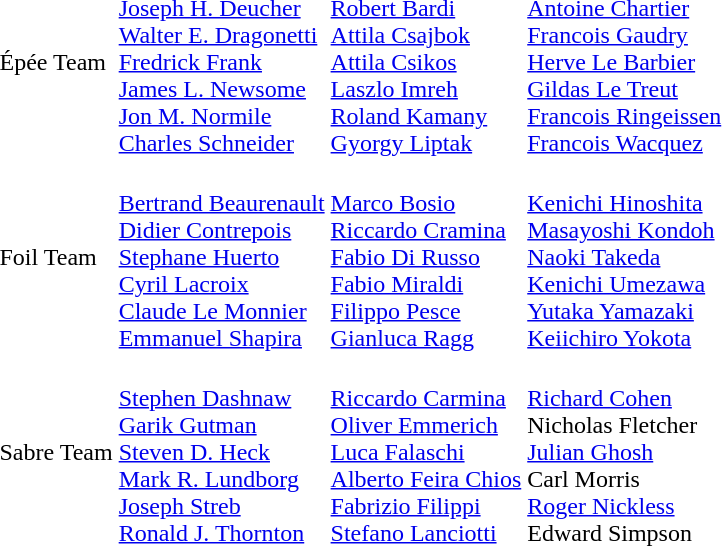<table>
<tr>
<td>Épée Team</td>
<td><br><a href='#'>Joseph H. Deucher</a><br><a href='#'>Walter E. Dragonetti</a><br><a href='#'>Fredrick Frank</a><br><a href='#'>James L. Newsome</a><br><a href='#'>Jon M. Normile</a><br><a href='#'>Charles Schneider</a></td>
<td><br><a href='#'>Robert Bardi</a><br><a href='#'>Attila Csajbok</a><br><a href='#'>Attila Csikos</a><br><a href='#'>Laszlo Imreh</a><br><a href='#'>Roland Kamany</a><br><a href='#'>Gyorgy Liptak</a></td>
<td><br><a href='#'>Antoine Chartier</a><br><a href='#'>Francois Gaudry</a><br><a href='#'>Herve Le Barbier</a><br><a href='#'>Gildas Le Treut</a><br><a href='#'>Francois Ringeissen</a><br><a href='#'>Francois Wacquez</a></td>
</tr>
<tr>
<td>Foil Team</td>
<td><br><a href='#'>Bertrand Beaurenault</a><br><a href='#'>Didier Contrepois</a><br><a href='#'>Stephane Huerto</a><br><a href='#'>Cyril Lacroix</a><br><a href='#'>Claude Le Monnier</a><br><a href='#'>Emmanuel Shapira</a></td>
<td><br><a href='#'>Marco Bosio</a><br><a href='#'>Riccardo Cramina</a><br><a href='#'>Fabio Di Russo</a><br><a href='#'>Fabio Miraldi</a><br><a href='#'>Filippo Pesce</a><br><a href='#'>Gianluca Ragg</a></td>
<td><br><a href='#'>Kenichi Hinoshita</a><br><a href='#'>Masayoshi Kondoh</a><br><a href='#'>Naoki Takeda</a><br><a href='#'>Kenichi Umezawa</a><br><a href='#'>Yutaka Yamazaki</a><br><a href='#'>Keiichiro Yokota</a></td>
</tr>
<tr>
<td>Sabre Team</td>
<td><br><a href='#'>Stephen Dashnaw</a><br><a href='#'>Garik Gutman</a><br><a href='#'>Steven D. Heck</a><br><a href='#'>Mark R. Lundborg</a><br><a href='#'>Joseph Streb</a><br><a href='#'>Ronald J. Thornton</a></td>
<td><br><a href='#'>Riccardo Carmina</a><br><a href='#'>Oliver Emmerich</a><br><a href='#'>Luca Falaschi</a><br><a href='#'>Alberto Feira Chios</a><br><a href='#'>Fabrizio Filippi</a><br><a href='#'>Stefano Lanciotti</a></td>
<td><br><a href='#'>Richard Cohen</a><br>Nicholas Fletcher<br><a href='#'>Julian Ghosh</a><br>Carl Morris<br><a href='#'>Roger Nickless</a><br>Edward Simpson</td>
</tr>
</table>
